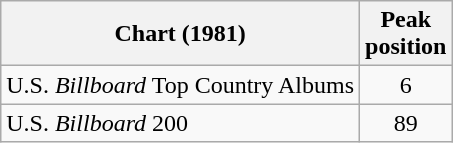<table class="wikitable">
<tr>
<th>Chart (1981)</th>
<th>Peak<br>position</th>
</tr>
<tr>
<td>U.S. <em>Billboard</em> Top Country Albums</td>
<td align="center">6</td>
</tr>
<tr>
<td>U.S. <em>Billboard</em> 200</td>
<td align="center">89</td>
</tr>
</table>
